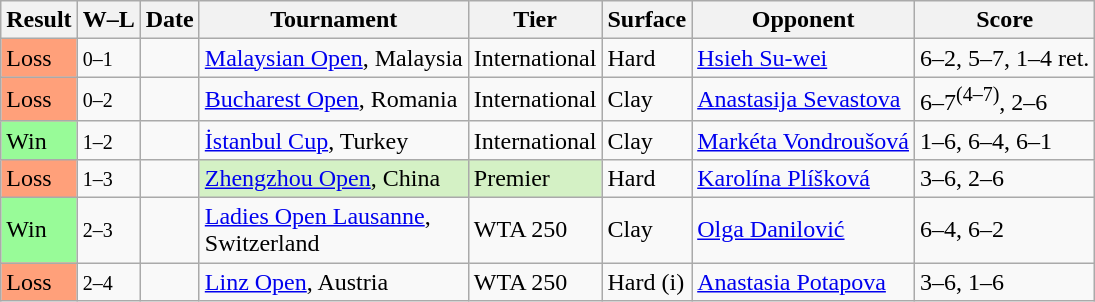<table class="sortable wikitable">
<tr>
<th>Result</th>
<th class="unsortable">W–L</th>
<th>Date</th>
<th>Tournament</th>
<th>Tier</th>
<th>Surface</th>
<th>Opponent</th>
<th class="unsortable">Score</th>
</tr>
<tr>
<td bgcolor="FFA07A">Loss</td>
<td><small>0–1</small></td>
<td><a href='#'></a></td>
<td><a href='#'>Malaysian Open</a>, Malaysia</td>
<td>International</td>
<td>Hard</td>
<td> <a href='#'>Hsieh Su-wei</a></td>
<td>6–2, 5–7, 1–4 ret.</td>
</tr>
<tr>
<td bgcolor="FFA07A">Loss</td>
<td><small>0–2</small></td>
<td><a href='#'></a></td>
<td><a href='#'>Bucharest Open</a>, Romania</td>
<td>International</td>
<td>Clay</td>
<td> <a href='#'>Anastasija Sevastova</a></td>
<td>6–7<sup>(4–7)</sup>, 2–6</td>
</tr>
<tr>
<td bgcolor="98FB98">Win</td>
<td><small>1–2</small></td>
<td><a href='#'></a></td>
<td><a href='#'>İstanbul Cup</a>, Turkey</td>
<td>International</td>
<td>Clay</td>
<td> <a href='#'>Markéta Vondroušová</a></td>
<td>1–6, 6–4, 6–1</td>
</tr>
<tr>
<td bgcolor="FFA07A">Loss</td>
<td><small>1–3</small></td>
<td><a href='#'></a></td>
<td bgcolor="d4f1c5"><a href='#'>Zhengzhou Open</a>, China</td>
<td bgcolor="d4f1c5">Premier</td>
<td>Hard</td>
<td> <a href='#'>Karolína Plíšková</a></td>
<td>3–6, 2–6</td>
</tr>
<tr>
<td bgcolor=98fb98>Win</td>
<td><small>2–3</small></td>
<td><a href='#'></a></td>
<td><a href='#'>Ladies Open Lausanne</a>, <br>Switzerland</td>
<td>WTA 250</td>
<td>Clay</td>
<td> <a href='#'>Olga Danilović</a></td>
<td>6–4, 6–2</td>
</tr>
<tr>
<td bgcolor=FFA07A>Loss</td>
<td><small>2–4</small></td>
<td><a href='#'></a></td>
<td><a href='#'>Linz Open</a>, Austria</td>
<td>WTA 250</td>
<td>Hard (i)</td>
<td> <a href='#'>Anastasia Potapova</a></td>
<td>3–6, 1–6</td>
</tr>
</table>
